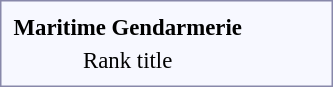<table style="border:1px solid #8888aa; background-color:#f7f8ff; padding:5px; font-size:95%; margin: 0px 12px 12px 0px;">
<tr style="text-align:center;">
<td rowspan=1><strong> Maritime Gendarmerie</strong></td>
<td colspan=3></td>
<td colspan=3></td>
<td colspan=2></td>
<td colspan=2 rowspan=2></td>
<td colspan=6></td>
<td colspan=3></td>
<td colspan=1 rowspan=2></td>
<td colspan=1></td>
<td colspan=1></td>
<td colspan=4></td>
<td colspan=2></td>
<td colspan=6></td>
<td colspan=2></td>
</tr>
<tr style="text-align:center;">
<td rowspan=1>Rank title</td>
<td colspan=3></td>
<td colspan=3></td>
<td colspan=2></td>
<td colspan=6></td>
<td colspan=3></td>
<td colspan=1></td>
<td colspan=1></td>
<td colspan=4></td>
<td colspan=2></td>
<td colspan=6></td>
<td colspan=2></td>
</tr>
</table>
